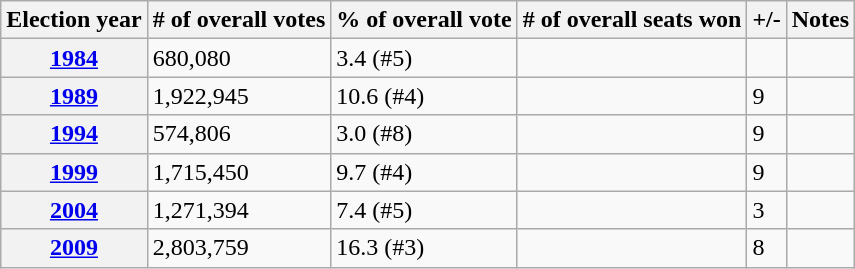<table class=wikitable>
<tr>
<th>Election year</th>
<th># of overall votes</th>
<th>% of overall vote</th>
<th># of overall seats won</th>
<th>+/-</th>
<th>Notes</th>
</tr>
<tr>
<th><a href='#'>1984</a></th>
<td>680,080</td>
<td>3.4 (#5)</td>
<td></td>
<td></td>
<td></td>
</tr>
<tr>
<th><a href='#'>1989</a></th>
<td>1,922,945</td>
<td>10.6 (#4)</td>
<td></td>
<td> 9</td>
<td></td>
</tr>
<tr>
<th><a href='#'>1994</a></th>
<td>574,806</td>
<td>3.0 (#8)</td>
<td></td>
<td> 9</td>
<td></td>
</tr>
<tr>
<th><a href='#'>1999</a></th>
<td>1,715,450</td>
<td>9.7 (#4)</td>
<td></td>
<td> 9</td>
<td></td>
</tr>
<tr>
<th><a href='#'>2004</a></th>
<td>1,271,394</td>
<td>7.4 (#5)</td>
<td></td>
<td> 3</td>
<td></td>
</tr>
<tr>
<th><a href='#'>2009</a></th>
<td>2,803,759</td>
<td>16.3 (#3)</td>
<td></td>
<td> 8</td>
<td></td>
</tr>
</table>
